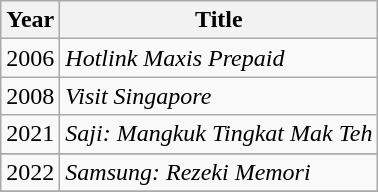<table class="wikitable">
<tr>
<th>Year</th>
<th>Title</th>
</tr>
<tr>
<td>2006</td>
<td><em>Hotlink Maxis Prepaid</em></td>
</tr>
<tr>
<td>2008</td>
<td><em>Visit Singapore</em></td>
</tr>
<tr>
<td>2021</td>
<td><em>Saji: Mangkuk Tingkat Mak Teh</em></td>
</tr>
<tr>
</tr>
<tr>
<td>2022</td>
<td><em>Samsung: Rezeki Memori</em></td>
</tr>
<tr>
</tr>
</table>
